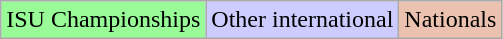<table class="wikitable">
<tr>
<td bgcolor=98FB98>ISU Championships</td>
<td bgcolor=#CCCCFF>Other international</td>
<td bgcolor=#EBC2AF>Nationals</td>
</tr>
</table>
